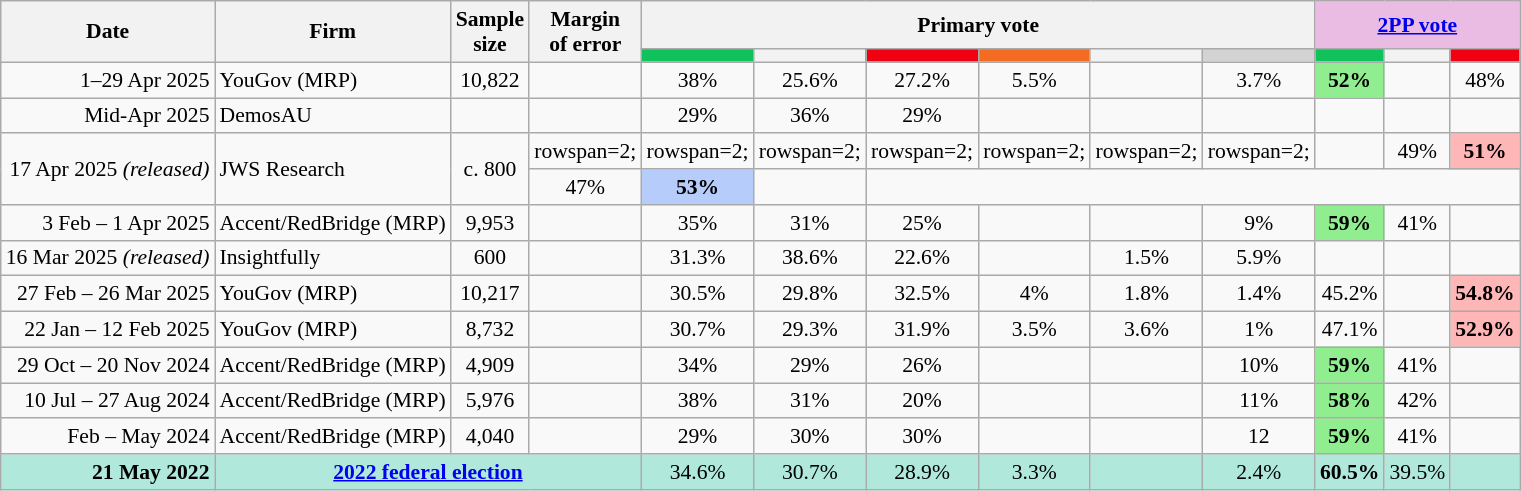<table class="nowrap wikitable tpl-blanktable" style=text-align:center;font-size:90%>
<tr>
<th rowspan=2>Date</th>
<th rowspan=2>Firm</th>
<th rowspan=2>Sample<br>size</th>
<th rowspan=2>Margin<br>of error</th>
<th colspan=6>Primary vote</th>
<th colspan=3 class=unsortable style=background:#ebbce3><a href='#'>2PP vote</a></th>
</tr>
<tr>
<th style=background:#10C25B></th>
<th style=background:></th>
<th style="background:#F00011"></th>
<th style=background:#f36c21></th>
<th style=background:></th>
<th style=background:lightgray></th>
<th style=background:#10C25B></th>
<th style=background:></th>
<th style="background:#F00011"></th>
</tr>
<tr>
<td align=right>1–29 Apr 2025</td>
<td align=left>YouGov (MRP)</td>
<td>10,822</td>
<td></td>
<td>38%</td>
<td>25.6%</td>
<td>27.2%</td>
<td>5.5%</td>
<td></td>
<td>3.7%</td>
<th style=background:#90ee90>52%</th>
<td></td>
<td>48%</td>
</tr>
<tr>
<td align=right>Mid-Apr 2025</td>
<td align=left>DemosAU</td>
<td></td>
<td></td>
<td>29%</td>
<td>36%</td>
<td>29%</td>
<td></td>
<td></td>
<td></td>
<td></td>
<td></td>
<td></td>
</tr>
<tr>
<td rowspan=2; align=right>17 Apr 2025 <em>(released)</em></td>
<td rowspan=2; align=left>JWS Research</td>
<td rowspan=2>c. 800</td>
<td>rowspan=2; </td>
<td>rowspan=2; </td>
<td>rowspan=2; </td>
<td>rowspan=2; </td>
<td>rowspan=2; </td>
<td>rowspan=2; </td>
<td>rowspan=2; </td>
<td></td>
<td>49%</td>
<th style=background:#FFB6B6>51%</th>
</tr>
<tr>
<td>47%</td>
<th style=background:#B6CDFB>53%</th>
<td></td>
</tr>
<tr>
<td align=right>3 Feb – 1 Apr 2025</td>
<td align=left>Accent/RedBridge (MRP)</td>
<td>9,953</td>
<td></td>
<td>35%</td>
<td>31%</td>
<td>25%</td>
<td></td>
<td></td>
<td>9%</td>
<th style=background:#90ee90>59%</th>
<td>41%</td>
<td></td>
</tr>
<tr>
<td align=right>16 Mar 2025 <em>(released)</em></td>
<td align=left>Insightfully</td>
<td>600</td>
<td></td>
<td>31.3%</td>
<td>38.6%</td>
<td>22.6%</td>
<td></td>
<td>1.5%</td>
<td>5.9%</td>
<td></td>
<td></td>
<td></td>
</tr>
<tr>
<td align=right>27 Feb – 26 Mar 2025</td>
<td align=left>YouGov (MRP)</td>
<td>10,217</td>
<td></td>
<td>30.5%</td>
<td>29.8%</td>
<td>32.5%</td>
<td>4%</td>
<td>1.8%</td>
<td>1.4%</td>
<td>45.2%</td>
<td></td>
<th style=background:#FFB6B6>54.8%</th>
</tr>
<tr>
<td align=right>22 Jan – 12 Feb 2025</td>
<td align=left>YouGov (MRP)</td>
<td>8,732</td>
<td></td>
<td>30.7%</td>
<td>29.3%</td>
<td>31.9%</td>
<td>3.5%</td>
<td>3.6%</td>
<td>1%</td>
<td>47.1%</td>
<td></td>
<th style=background:#FFB6B6>52.9%</th>
</tr>
<tr>
<td align=right>29 Oct – 20 Nov 2024</td>
<td align=left>Accent/RedBridge (MRP)</td>
<td>4,909</td>
<td></td>
<td>34%</td>
<td>29%</td>
<td>26%</td>
<td></td>
<td></td>
<td>10%</td>
<th style=background:#90ee90>59%</th>
<td>41%</td>
<td></td>
</tr>
<tr>
<td align=right>10 Jul – 27 Aug 2024</td>
<td align=left>Accent/RedBridge (MRP)</td>
<td>5,976</td>
<td></td>
<td>38%</td>
<td>31%</td>
<td>20%</td>
<td></td>
<td></td>
<td>11%</td>
<th style=background:#90ee90>58%</th>
<td>42%</td>
<td></td>
</tr>
<tr>
<td align=right>Feb – May 2024</td>
<td align=left>Accent/RedBridge (MRP)</td>
<td>4,040</td>
<td></td>
<td>29%</td>
<td>30%</td>
<td>30%</td>
<td></td>
<td></td>
<td>12</td>
<th style=background:#90ee90>59%</th>
<td>41%</td>
<td></td>
</tr>
<tr style=background:#b0e9db>
<td style=text-align:right data-sort-value=21-May-2022><strong>21 May 2022</strong></td>
<td colspan=3 style=text-align:center><strong><a href='#'>2022 federal election</a></strong></td>
<td>34.6%</td>
<td>30.7%</td>
<td>28.9%</td>
<td>3.3%</td>
<td></td>
<td>2.4%</td>
<td><strong>60.5%</strong></td>
<td>39.5%</td>
<td></td>
</tr>
</table>
